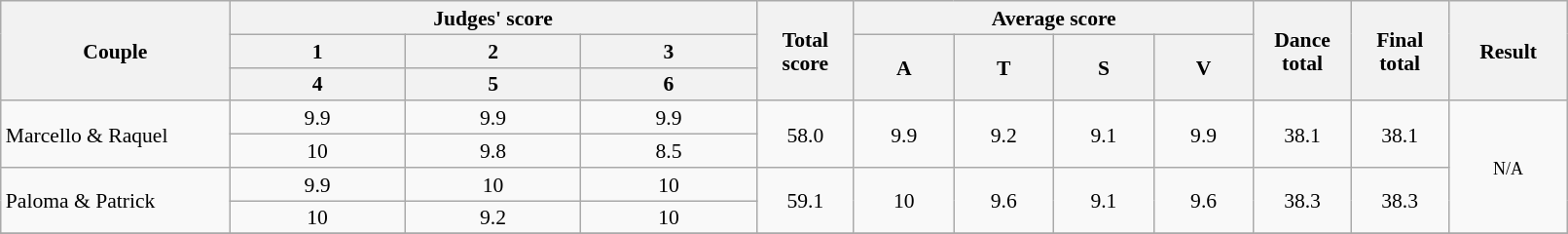<table class="wikitable" style="font-size:90%; line-height:16px; text-align:center" width="85%">
<tr>
<th rowspan=3 width=150>Couple</th>
<th colspan=3 width=200>Judges' score</th>
<th rowspan=3 width=060>Total score</th>
<th colspan=4 width=150>Average score</th>
<th rowspan=3 width=060>Dance total</th>
<th rowspan=3 width=060>Final total</th>
<th rowspan=3 width=075>Result</th>
</tr>
<tr>
<th>1</th>
<th>2</th>
<th>3</th>
<th rowspan=2>A</th>
<th rowspan=2>T</th>
<th rowspan=2>S</th>
<th rowspan=2>V</th>
</tr>
<tr>
<th>4</th>
<th>5</th>
<th>6</th>
</tr>
<tr>
<td align="left" rowspan=2>Marcello & Raquel</td>
<td>9.9</td>
<td>9.9</td>
<td>9.9</td>
<td rowspan=2>58.0</td>
<td rowspan=2>9.9</td>
<td rowspan=2>9.2</td>
<td rowspan=2>9.1</td>
<td rowspan=2>9.9</td>
<td rowspan=2>38.1</td>
<td rowspan=2>38.1</td>
<td rowspan=4><small>N/A</small></td>
</tr>
<tr>
<td>10</td>
<td>9.8</td>
<td>8.5</td>
</tr>
<tr>
<td align="left" rowspan=2>Paloma & Patrick</td>
<td>9.9</td>
<td>10</td>
<td>10</td>
<td rowspan=2>59.1</td>
<td rowspan=2>10</td>
<td rowspan=2>9.6</td>
<td rowspan=2>9.1</td>
<td rowspan=2>9.6</td>
<td rowspan=2>38.3</td>
<td rowspan=2>38.3</td>
</tr>
<tr>
<td>10</td>
<td>9.2</td>
<td>10</td>
</tr>
<tr>
</tr>
</table>
